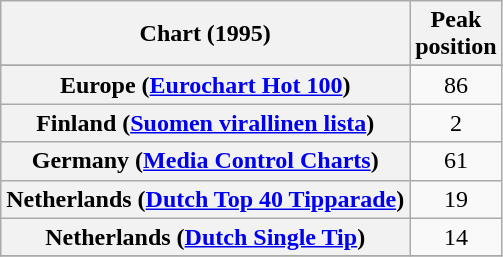<table class="wikitable sortable plainrowheaders" style="text-align:center">
<tr>
<th>Chart (1995)</th>
<th>Peak<br>position</th>
</tr>
<tr>
</tr>
<tr>
<th scope="row">Europe (<a href='#'>Eurochart Hot 100</a>)</th>
<td>86</td>
</tr>
<tr>
<th scope="row">Finland (<a href='#'>Suomen virallinen lista</a>)</th>
<td>2</td>
</tr>
<tr>
<th scope="row">Germany (<a href='#'>Media Control Charts</a>)</th>
<td>61</td>
</tr>
<tr>
<th scope="row">Netherlands (<a href='#'>Dutch Top 40 Tipparade</a>)</th>
<td>19</td>
</tr>
<tr>
<th scope="row">Netherlands (<a href='#'>Dutch Single Tip</a>)</th>
<td>14</td>
</tr>
<tr>
</tr>
</table>
